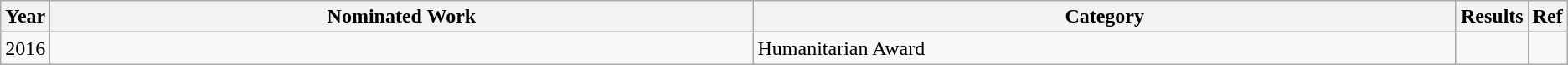<table class="wikitable">
<tr>
<th scope="col" style="width:1em;">Year</th>
<th scope="col" style="width:35em;">Nominated Work</th>
<th scope="col" style="width:35em;">Category</th>
<th scope="col" style="width:1em;">Results</th>
<th scope="col" style="width:1em;">Ref</th>
</tr>
<tr>
<td>2016</td>
<td></td>
<td>Humanitarian Award</td>
<td></td>
<td></td>
</tr>
</table>
